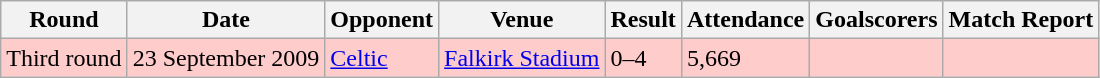<table class="wikitable">
<tr>
<th>Round</th>
<th>Date</th>
<th>Opponent</th>
<th>Venue</th>
<th>Result</th>
<th>Attendance</th>
<th>Goalscorers</th>
<th>Match Report</th>
</tr>
<tr style="background-color: #ffcccc;">
<td>Third round</td>
<td>23 September 2009</td>
<td><a href='#'>Celtic</a></td>
<td><a href='#'>Falkirk Stadium</a></td>
<td>0–4</td>
<td>5,669</td>
<td></td>
<td></td>
</tr>
</table>
